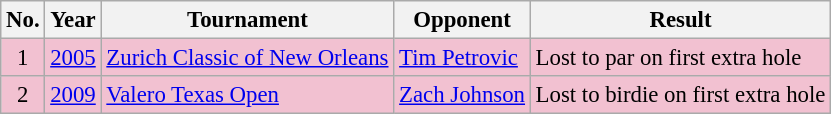<table class="wikitable" style="font-size:95%;">
<tr>
<th>No.</th>
<th>Year</th>
<th>Tournament</th>
<th>Opponent</th>
<th>Result</th>
</tr>
<tr style="background:#F2C1D1;">
<td align=center>1</td>
<td><a href='#'>2005</a></td>
<td><a href='#'>Zurich Classic of New Orleans</a></td>
<td> <a href='#'>Tim Petrovic</a></td>
<td>Lost to par on first extra hole</td>
</tr>
<tr style="background:#F2C1D1;">
<td align=center>2</td>
<td><a href='#'>2009</a></td>
<td><a href='#'>Valero Texas Open</a></td>
<td> <a href='#'>Zach Johnson</a></td>
<td>Lost to birdie on first extra hole</td>
</tr>
</table>
